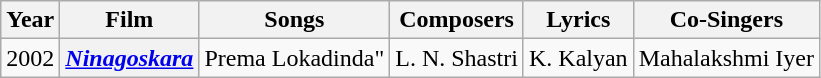<table class="wikitable sortable">
<tr>
<th>Year</th>
<th>Film</th>
<th>Songs</th>
<th>Composers</th>
<th>Lyrics</th>
<th>Co-Singers</th>
</tr>
<tr>
<td>2002</td>
<th><em><a href='#'>Ninagoskara</a></em></th>
<td>Prema Lokadinda"</td>
<td>L. N. Shastri</td>
<td>K. Kalyan</td>
<td>Mahalakshmi Iyer</td>
</tr>
</table>
